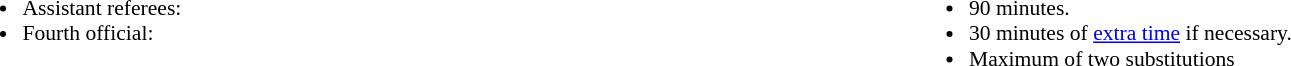<table style="width:100%; font-size:90%">
<tr>
<td style="width:50%; vertical-align:top"><br><ul><li>Assistant referees:</li><li>Fourth official:</li></ul></td>
<td style="width:50%; vertical-align:top"><br><ul><li>90 minutes.</li><li>30 minutes of <a href='#'>extra time</a> if necessary.</li><li>Maximum of two substitutions</li></ul></td>
</tr>
</table>
